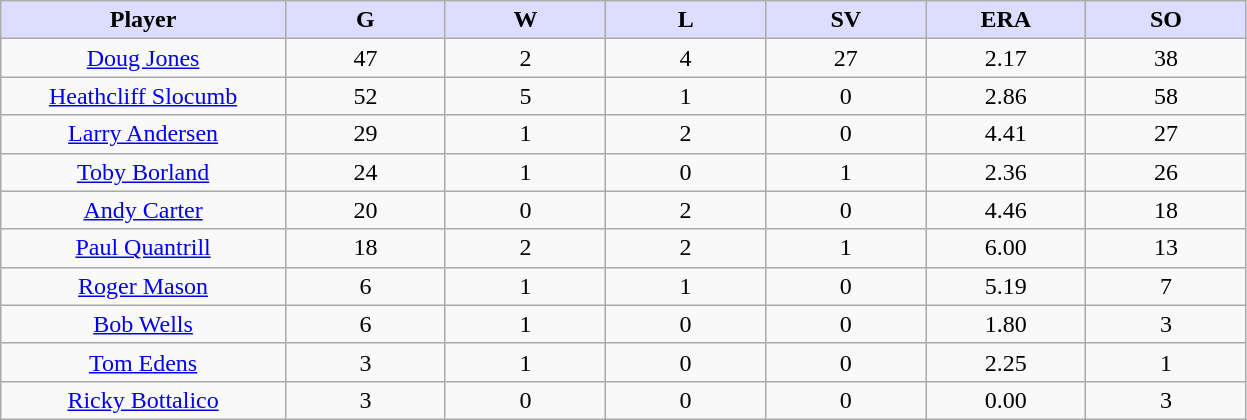<table class="wikitable sortable">
<tr>
<th style="background:#ddf; width:16%;">Player</th>
<th style="background:#ddf; width:9%;">G</th>
<th style="background:#ddf; width:9%;">W</th>
<th style="background:#ddf; width:9%;">L</th>
<th style="background:#ddf; width:9%;">SV</th>
<th style="background:#ddf; width:9%;">ERA</th>
<th style="background:#ddf; width:9%;">SO</th>
</tr>
<tr align=center>
<td><a href='#'>Doug Jones</a></td>
<td>47</td>
<td>2</td>
<td>4</td>
<td>27</td>
<td>2.17</td>
<td>38</td>
</tr>
<tr align=center>
<td><a href='#'>Heathcliff Slocumb</a></td>
<td>52</td>
<td>5</td>
<td>1</td>
<td>0</td>
<td>2.86</td>
<td>58</td>
</tr>
<tr align=center>
<td><a href='#'>Larry Andersen</a></td>
<td>29</td>
<td>1</td>
<td>2</td>
<td>0</td>
<td>4.41</td>
<td>27</td>
</tr>
<tr align=center>
<td><a href='#'>Toby Borland</a></td>
<td>24</td>
<td>1</td>
<td>0</td>
<td>1</td>
<td>2.36</td>
<td>26</td>
</tr>
<tr align=center>
<td><a href='#'>Andy Carter</a></td>
<td>20</td>
<td>0</td>
<td>2</td>
<td>0</td>
<td>4.46</td>
<td>18</td>
</tr>
<tr align=center>
<td><a href='#'>Paul Quantrill</a></td>
<td>18</td>
<td>2</td>
<td>2</td>
<td>1</td>
<td>6.00</td>
<td>13</td>
</tr>
<tr align=center>
<td><a href='#'>Roger Mason</a></td>
<td>6</td>
<td>1</td>
<td>1</td>
<td>0</td>
<td>5.19</td>
<td>7</td>
</tr>
<tr align=center>
<td><a href='#'>Bob Wells</a></td>
<td>6</td>
<td>1</td>
<td>0</td>
<td>0</td>
<td>1.80</td>
<td>3</td>
</tr>
<tr align=center>
<td><a href='#'>Tom Edens</a></td>
<td>3</td>
<td>1</td>
<td>0</td>
<td>0</td>
<td>2.25</td>
<td>1</td>
</tr>
<tr align=center>
<td><a href='#'>Ricky Bottalico</a></td>
<td>3</td>
<td>0</td>
<td>0</td>
<td>0</td>
<td>0.00</td>
<td>3</td>
</tr>
</table>
